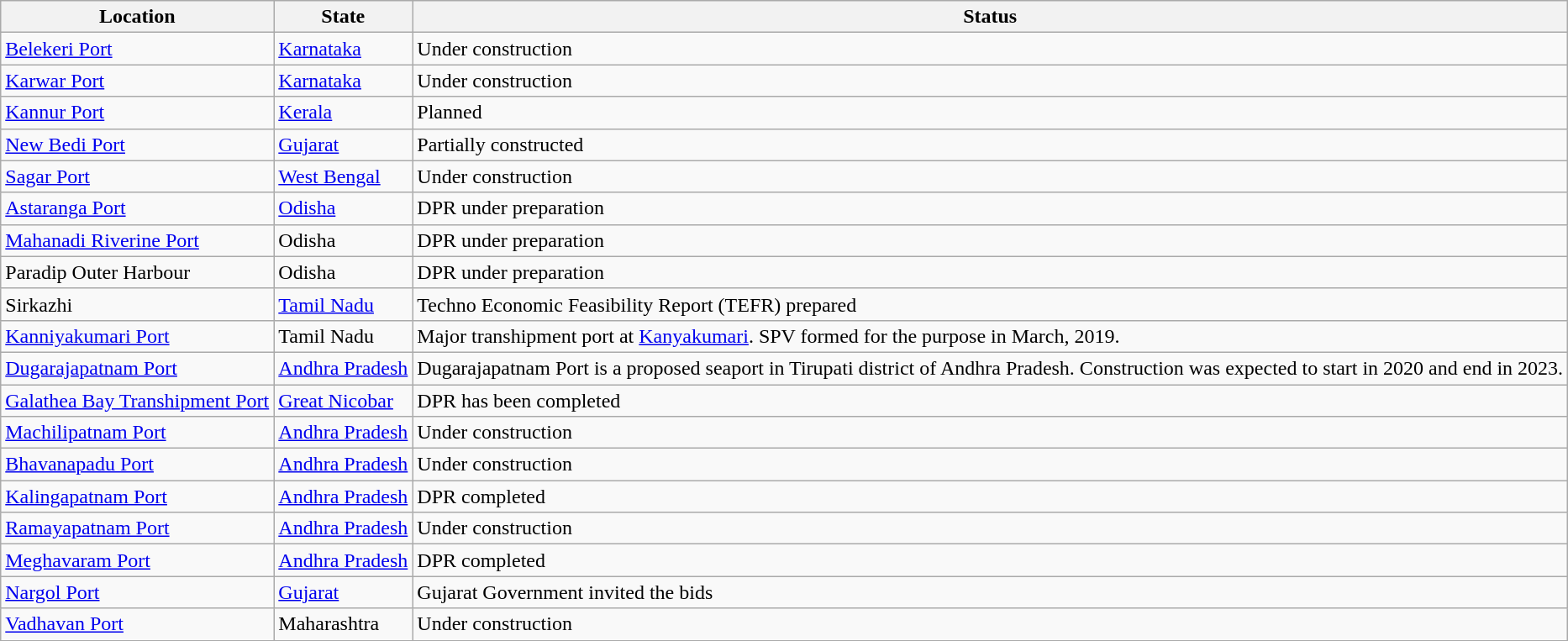<table class="wikitable">
<tr>
<th><strong>Location</strong></th>
<th><strong>State</strong></th>
<th><strong>Status</strong></th>
</tr>
<tr>
<td><a href='#'>Belekeri Port</a></td>
<td><a href='#'>Karnataka</a></td>
<td>Under construction</td>
</tr>
<tr>
<td><a href='#'>Karwar Port</a></td>
<td><a href='#'>Karnataka</a></td>
<td>Under construction</td>
</tr>
<tr>
<td><a href='#'>Kannur Port</a></td>
<td><a href='#'>Kerala</a></td>
<td>Planned</td>
</tr>
<tr>
<td><a href='#'>New Bedi Port</a></td>
<td><a href='#'>Gujarat</a></td>
<td>Partially constructed</td>
</tr>
<tr>
<td><a href='#'>Sagar Port</a></td>
<td><a href='#'>West Bengal</a></td>
<td>Under construction</td>
</tr>
<tr>
<td><a href='#'>Astaranga Port</a></td>
<td><a href='#'>Odisha</a></td>
<td>DPR under preparation</td>
</tr>
<tr>
<td><a href='#'>Mahanadi Riverine Port</a></td>
<td>Odisha</td>
<td>DPR under preparation</td>
</tr>
<tr>
<td>Paradip Outer Harbour</td>
<td>Odisha</td>
<td>DPR under preparation</td>
</tr>
<tr>
<td>Sirkazhi</td>
<td><a href='#'>Tamil Nadu</a></td>
<td>Techno Economic Feasibility Report (TEFR) prepared</td>
</tr>
<tr>
<td><a href='#'>Kanniyakumari Port</a></td>
<td>Tamil Nadu</td>
<td>Major transhipment port at <a href='#'>Kanyakumari</a>. SPV formed for the purpose in March, 2019.</td>
</tr>
<tr>
<td><a href='#'>Dugarajapatnam Port</a></td>
<td><a href='#'>Andhra Pradesh</a></td>
<td>Dugarajapatnam Port is a proposed seaport in Tirupati district of Andhra Pradesh. Construction was expected to start in 2020 and end in 2023.</td>
</tr>
<tr>
<td><a href='#'>Galathea Bay Transhipment Port</a></td>
<td><a href='#'>Great Nicobar</a></td>
<td>DPR has been completed</td>
</tr>
<tr>
<td><a href='#'>Machilipatnam Port</a></td>
<td><a href='#'>Andhra Pradesh</a></td>
<td>Under construction</td>
</tr>
<tr>
<td><a href='#'>Bhavanapadu Port</a></td>
<td><a href='#'>Andhra Pradesh</a></td>
<td>Under construction</td>
</tr>
<tr>
<td><a href='#'>Kalingapatnam Port</a></td>
<td><a href='#'>Andhra Pradesh</a></td>
<td>DPR completed</td>
</tr>
<tr>
<td><a href='#'>Ramayapatnam Port</a></td>
<td><a href='#'>Andhra Pradesh</a></td>
<td>Under construction</td>
</tr>
<tr>
<td><a href='#'>Meghavaram Port</a></td>
<td><a href='#'>Andhra Pradesh</a></td>
<td>DPR completed</td>
</tr>
<tr>
<td><a href='#'>Nargol Port</a></td>
<td><a href='#'>Gujarat</a></td>
<td>Gujarat Government invited the bids</td>
</tr>
<tr>
<td><a href='#'>Vadhavan Port</a></td>
<td>Maharashtra</td>
<td>Under construction</td>
</tr>
</table>
